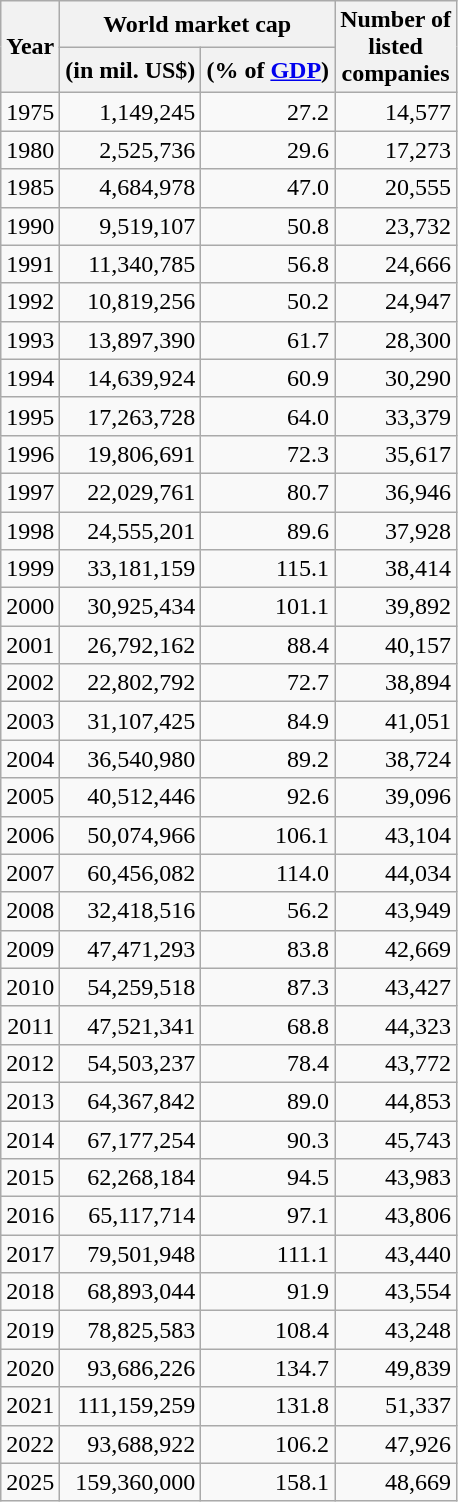<table class="wikitable sortable" style="text-align:right;">
<tr>
<th rowspan=2>Year</th>
<th colspan=2>World market cap</th>
<th rowspan=2>Number of<br>listed<br>companies</th>
</tr>
<tr>
<th>(in mil. US$)</th>
<th>(% of <a href='#'>GDP</a>)</th>
</tr>
<tr>
<td>1975</td>
<td>1,149,245</td>
<td>27.2</td>
<td>14,577</td>
</tr>
<tr>
<td>1980</td>
<td>2,525,736</td>
<td>29.6</td>
<td>17,273</td>
</tr>
<tr>
<td>1985</td>
<td>4,684,978</td>
<td>47.0</td>
<td>20,555</td>
</tr>
<tr>
<td>1990</td>
<td>9,519,107</td>
<td>50.8</td>
<td>23,732</td>
</tr>
<tr>
<td>1991</td>
<td>11,340,785</td>
<td>56.8</td>
<td>24,666</td>
</tr>
<tr>
<td>1992</td>
<td>10,819,256</td>
<td>50.2</td>
<td>24,947</td>
</tr>
<tr>
<td>1993</td>
<td>13,897,390</td>
<td>61.7</td>
<td>28,300</td>
</tr>
<tr>
<td>1994</td>
<td>14,639,924</td>
<td>60.9</td>
<td>30,290</td>
</tr>
<tr>
<td>1995</td>
<td>17,263,728</td>
<td>64.0</td>
<td>33,379</td>
</tr>
<tr>
<td>1996</td>
<td>19,806,691</td>
<td>72.3</td>
<td>35,617</td>
</tr>
<tr>
<td>1997</td>
<td>22,029,761</td>
<td>80.7</td>
<td>36,946</td>
</tr>
<tr>
<td>1998</td>
<td>24,555,201</td>
<td>89.6</td>
<td>37,928</td>
</tr>
<tr>
<td>1999</td>
<td>33,181,159</td>
<td>115.1</td>
<td>38,414</td>
</tr>
<tr>
<td>2000</td>
<td>30,925,434</td>
<td>101.1</td>
<td>39,892</td>
</tr>
<tr>
<td>2001</td>
<td>26,792,162</td>
<td>88.4</td>
<td>40,157</td>
</tr>
<tr>
<td>2002</td>
<td>22,802,792</td>
<td>72.7</td>
<td>38,894</td>
</tr>
<tr>
<td>2003</td>
<td>31,107,425</td>
<td>84.9</td>
<td>41,051</td>
</tr>
<tr>
<td>2004</td>
<td>36,540,980</td>
<td>89.2</td>
<td>38,724</td>
</tr>
<tr>
<td>2005</td>
<td>40,512,446</td>
<td>92.6</td>
<td>39,096</td>
</tr>
<tr>
<td>2006</td>
<td>50,074,966</td>
<td>106.1</td>
<td>43,104</td>
</tr>
<tr>
<td>2007</td>
<td>60,456,082</td>
<td>114.0</td>
<td>44,034</td>
</tr>
<tr>
<td>2008</td>
<td>32,418,516</td>
<td>56.2</td>
<td>43,949</td>
</tr>
<tr>
<td>2009</td>
<td>47,471,293</td>
<td>83.8</td>
<td>42,669</td>
</tr>
<tr>
<td>2010</td>
<td>54,259,518</td>
<td>87.3</td>
<td>43,427</td>
</tr>
<tr>
<td>2011</td>
<td>47,521,341</td>
<td>68.8</td>
<td>44,323</td>
</tr>
<tr>
<td>2012</td>
<td>54,503,237</td>
<td>78.4</td>
<td>43,772</td>
</tr>
<tr>
<td>2013</td>
<td>64,367,842</td>
<td>89.0</td>
<td>44,853</td>
</tr>
<tr>
<td>2014</td>
<td>67,177,254</td>
<td>90.3</td>
<td>45,743</td>
</tr>
<tr>
<td>2015</td>
<td>62,268,184</td>
<td>94.5</td>
<td>43,983</td>
</tr>
<tr>
<td>2016</td>
<td>65,117,714</td>
<td>97.1</td>
<td>43,806</td>
</tr>
<tr>
<td>2017</td>
<td>79,501,948</td>
<td>111.1</td>
<td>43,440</td>
</tr>
<tr>
<td>2018</td>
<td>68,893,044</td>
<td>91.9</td>
<td>43,554</td>
</tr>
<tr>
<td>2019</td>
<td>78,825,583</td>
<td>108.4</td>
<td>43,248</td>
</tr>
<tr>
<td>2020</td>
<td>93,686,226</td>
<td>134.7</td>
<td>49,839</td>
</tr>
<tr>
<td>2021</td>
<td>111,159,259</td>
<td>131.8</td>
<td>51,337</td>
</tr>
<tr>
<td>2022</td>
<td>93,688,922</td>
<td>106.2</td>
<td>47,926</td>
</tr>
<tr>
<td>2025</td>
<td>159,360,000</td>
<td>158.1</td>
<td>48,669</td>
</tr>
</table>
